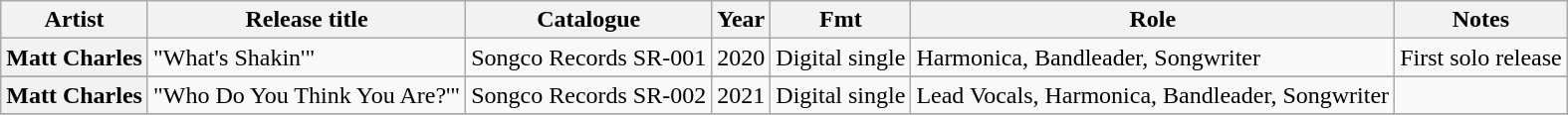<table class="wikitable plainrowheaders sortable">
<tr>
<th scope="col" class="unsortable">Artist</th>
<th scope="col">Release title</th>
<th scope="col">Catalogue</th>
<th scope="col">Year</th>
<th scope="col">Fmt</th>
<th scope="col">Role</th>
<th scope="col" class="unsortable">Notes</th>
</tr>
<tr>
<th scope="row">Matt Charles</th>
<td>"What's Shakin'"</td>
<td>Songco Records SR-001</td>
<td>2020</td>
<td>Digital single</td>
<td>Harmonica, Bandleader, Songwriter</td>
<td>First solo release </td>
</tr>
<tr>
</tr>
<tr>
<th scope="row">Matt Charles</th>
<td>"Who Do You Think You Are?'"</td>
<td>Songco Records SR-002</td>
<td>2021</td>
<td>Digital single</td>
<td>Lead Vocals, Harmonica, Bandleader, Songwriter</td>
<td></td>
</tr>
<tr>
</tr>
</table>
